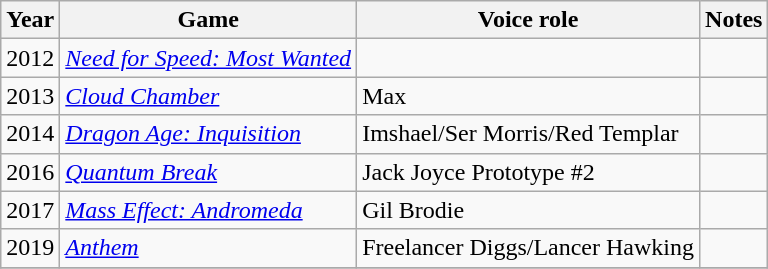<table class="wikitable">
<tr>
<th>Year</th>
<th>Game</th>
<th>Voice role</th>
<th>Notes</th>
</tr>
<tr>
<td>2012</td>
<td><em><a href='#'>Need for Speed: Most Wanted</a></em></td>
<td></td>
<td></td>
</tr>
<tr>
<td>2013</td>
<td><em><a href='#'>Cloud Chamber</a></em></td>
<td>Max</td>
<td></td>
</tr>
<tr>
<td>2014</td>
<td><em><a href='#'>Dragon Age: Inquisition</a></em></td>
<td>Imshael/Ser Morris/Red Templar</td>
<td></td>
</tr>
<tr>
<td>2016</td>
<td><em><a href='#'>Quantum Break</a></em></td>
<td>Jack Joyce Prototype #2</td>
<td></td>
</tr>
<tr>
<td>2017</td>
<td><em><a href='#'>Mass Effect: Andromeda</a></em></td>
<td>Gil Brodie</td>
<td></td>
</tr>
<tr>
<td>2019</td>
<td><em><a href='#'>Anthem</a></em></td>
<td>Freelancer Diggs/Lancer Hawking</td>
<td></td>
</tr>
<tr>
</tr>
</table>
